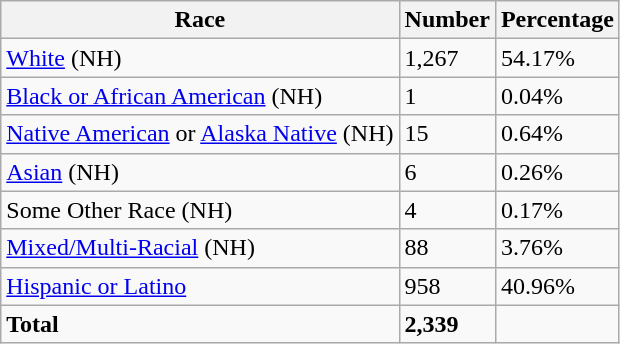<table class="wikitable">
<tr>
<th>Race</th>
<th>Number</th>
<th>Percentage</th>
</tr>
<tr>
<td><a href='#'>White</a> (NH)</td>
<td>1,267</td>
<td>54.17%</td>
</tr>
<tr>
<td><a href='#'>Black or African American</a> (NH)</td>
<td>1</td>
<td>0.04%</td>
</tr>
<tr>
<td><a href='#'>Native American</a> or <a href='#'>Alaska Native</a> (NH)</td>
<td>15</td>
<td>0.64%</td>
</tr>
<tr>
<td><a href='#'>Asian</a> (NH)</td>
<td>6</td>
<td>0.26%</td>
</tr>
<tr>
<td>Some Other Race (NH)</td>
<td>4</td>
<td>0.17%</td>
</tr>
<tr>
<td><a href='#'>Mixed/Multi-Racial</a> (NH)</td>
<td>88</td>
<td>3.76%</td>
</tr>
<tr>
<td><a href='#'>Hispanic or Latino</a></td>
<td>958</td>
<td>40.96%</td>
</tr>
<tr>
<td><strong>Total</strong></td>
<td><strong>2,339</strong></td>
<td></td>
</tr>
</table>
